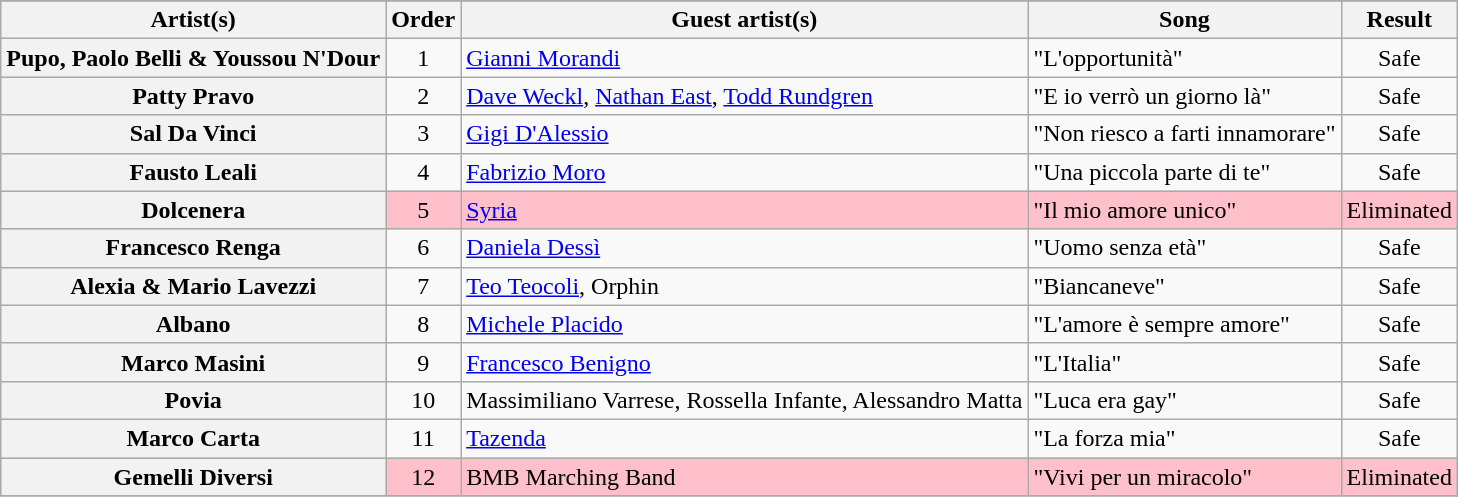<table class="sortable wikitable plainrowheaders">
<tr>
</tr>
<tr>
<th>Artist(s)</th>
<th>Order</th>
<th>Guest artist(s)</th>
<th>Song</th>
<th>Result</th>
</tr>
<tr>
<th scope="row">Pupo, Paolo Belli & Youssou N'Dour</th>
<td style="text-align:center;">1</td>
<td><a href='#'>Gianni Morandi</a></td>
<td>"L'opportunità"</td>
<td style="text-align:center;">Safe</td>
</tr>
<tr>
<th scope="row">Patty Pravo</th>
<td style="text-align:center;">2</td>
<td><a href='#'>Dave Weckl</a>, <a href='#'>Nathan East</a>, <a href='#'>Todd Rundgren</a></td>
<td>"E io verrò un giorno là"</td>
<td style="text-align:center;">Safe</td>
</tr>
<tr>
<th scope="row">Sal Da Vinci</th>
<td style="text-align:center;">3</td>
<td><a href='#'>Gigi D'Alessio</a></td>
<td>"Non riesco a farti innamorare"</td>
<td style="text-align:center;">Safe</td>
</tr>
<tr>
<th scope="row">Fausto Leali</th>
<td style="text-align:center;">4</td>
<td><a href='#'>Fabrizio Moro</a></td>
<td>"Una piccola parte di te"</td>
<td style="text-align:center;">Safe</td>
</tr>
<tr style="background:pink;">
<th scope="row">Dolcenera</th>
<td style="text-align:center;">5</td>
<td><a href='#'>Syria</a></td>
<td>"Il mio amore unico"</td>
<td style="text-align:center;">Eliminated</td>
</tr>
<tr>
<th scope="row">Francesco Renga</th>
<td style="text-align:center;">6</td>
<td><a href='#'>Daniela Dessì</a></td>
<td>"Uomo senza età"</td>
<td style="text-align:center;">Safe</td>
</tr>
<tr>
<th scope="row">Alexia & Mario Lavezzi</th>
<td style="text-align:center;">7</td>
<td><a href='#'>Teo Teocoli</a>, Orphin</td>
<td>"Biancaneve"</td>
<td style="text-align:center;">Safe</td>
</tr>
<tr>
<th scope="row">Albano</th>
<td style="text-align:center;">8</td>
<td><a href='#'>Michele Placido</a></td>
<td>"L'amore è sempre amore"</td>
<td style="text-align:center;">Safe</td>
</tr>
<tr>
<th scope="row">Marco Masini</th>
<td style="text-align:center;">9</td>
<td><a href='#'>Francesco Benigno</a></td>
<td>"L'Italia"</td>
<td style="text-align:center;">Safe</td>
</tr>
<tr>
<th scope="row">Povia</th>
<td style="text-align:center;">10</td>
<td>Massimiliano Varrese, Rossella Infante, Alessandro Matta</td>
<td>"Luca era gay"</td>
<td style="text-align:center;">Safe</td>
</tr>
<tr>
<th scope="row">Marco Carta</th>
<td style="text-align:center;">11</td>
<td><a href='#'>Tazenda</a></td>
<td>"La forza mia"</td>
<td style="text-align:center;">Safe</td>
</tr>
<tr style="background:pink;">
<th scope="row">Gemelli Diversi</th>
<td style="text-align:center;">12</td>
<td>BMB Marching Band</td>
<td>"Vivi per un miracolo"</td>
<td style="text-align:center;">Eliminated</td>
</tr>
<tr>
</tr>
</table>
